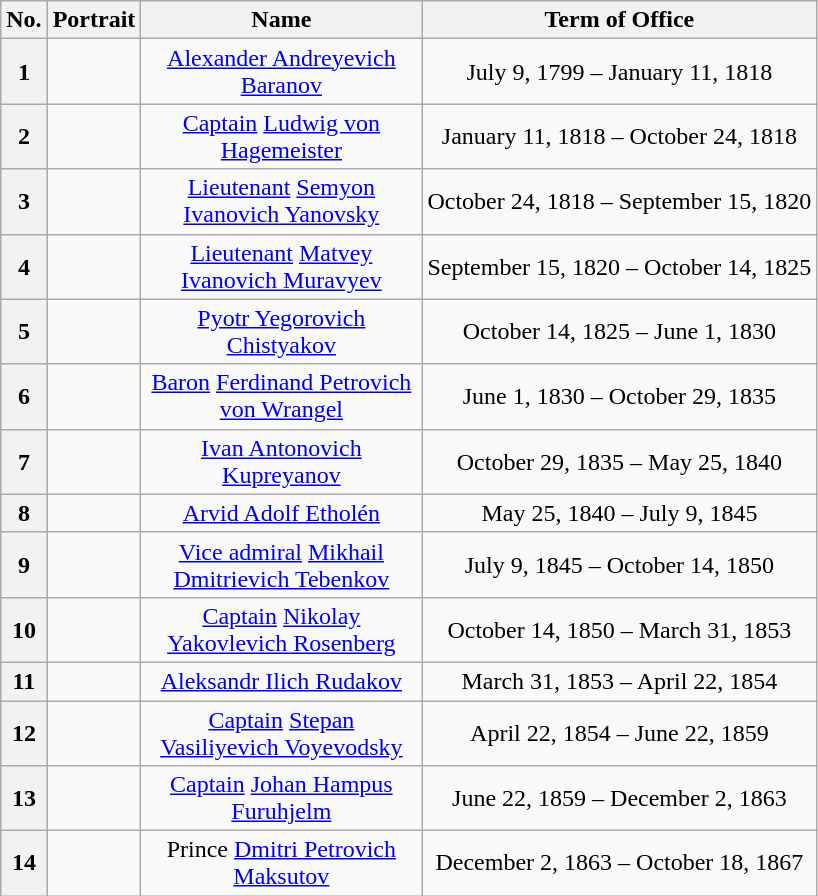<table class="wikitable" style="text-align:center">
<tr>
<th>No.</th>
<th>Portrait</th>
<th width=180>Name<br></th>
<th>Term of Office</th>
</tr>
<tr>
<th>1</th>
<td></td>
<td><a href='#'>Alexander Andreyevich Baranov</a><br></td>
<td>July 9, 1799 – January 11, 1818</td>
</tr>
<tr>
<th>2</th>
<td></td>
<td><a href='#'>Captain</a> <a href='#'>Ludwig von Hagemeister</a><br></td>
<td>January 11, 1818 – October 24, 1818</td>
</tr>
<tr>
<th>3</th>
<td></td>
<td><a href='#'>Lieutenant</a> <a href='#'>Semyon Ivanovich Yanovsky</a><br></td>
<td>October 24, 1818 – September 15, 1820</td>
</tr>
<tr>
<th>4</th>
<td></td>
<td><a href='#'>Lieutenant</a> <a href='#'>Matvey Ivanovich Muravyev</a><br></td>
<td>September 15, 1820 – October 14, 1825</td>
</tr>
<tr>
<th>5</th>
<td></td>
<td><a href='#'>Pyotr Yegorovich Chistyakov</a><br></td>
<td>October 14, 1825 – June 1, 1830</td>
</tr>
<tr>
<th>6</th>
<td></td>
<td><a href='#'>Baron</a> <a href='#'>Ferdinand Petrovich von Wrangel</a><br></td>
<td>June 1, 1830 – October 29, 1835</td>
</tr>
<tr>
<th>7</th>
<td></td>
<td><a href='#'>Ivan Antonovich Kupreyanov</a><br></td>
<td>October 29, 1835 – May 25, 1840</td>
</tr>
<tr>
<th>8</th>
<td></td>
<td><a href='#'>Arvid Adolf Etholén</a><br></td>
<td>May 25, 1840 – July 9, 1845</td>
</tr>
<tr>
<th>9</th>
<td></td>
<td><a href='#'>Vice admiral</a> <a href='#'>Mikhail Dmitrievich Tebenkov</a><br></td>
<td>July 9, 1845 – October 14, 1850</td>
</tr>
<tr>
<th>10</th>
<td></td>
<td><a href='#'>Captain</a> <a href='#'>Nikolay Yakovlevich Rosenberg</a><br></td>
<td>October 14, 1850 – March 31, 1853</td>
</tr>
<tr>
<th>11</th>
<td></td>
<td><a href='#'>Aleksandr Ilich Rudakov</a><br></td>
<td>March 31, 1853 – April 22, 1854</td>
</tr>
<tr>
<th>12</th>
<td></td>
<td><a href='#'>Captain</a> <a href='#'>Stepan Vasiliyevich Voyevodsky</a><br></td>
<td>April 22, 1854 – June 22, 1859</td>
</tr>
<tr>
<th>13</th>
<td></td>
<td><a href='#'>Captain</a> <a href='#'>Johan Hampus Furuhjelm</a><br></td>
<td>June 22, 1859 – December 2, 1863</td>
</tr>
<tr>
<th>14</th>
<td></td>
<td>Prince <a href='#'>Dmitri Petrovich Maksutov</a><br></td>
<td>December 2, 1863 – October 18, 1867</td>
</tr>
</table>
